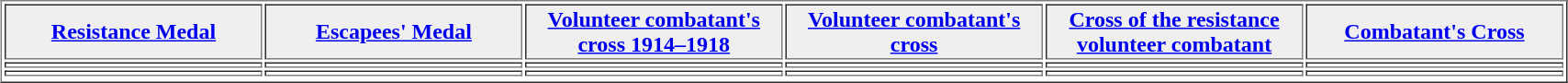<table align="center" border="1"  cellpadding="1" width="90%">
<tr>
<th width="15%" style="background:#efefef;"><a href='#'>Resistance Medal</a></th>
<th width="15%" style="background:#efefef;"><a href='#'>Escapees' Medal</a></th>
<th width="15%" style="background:#efefef;"><a href='#'>Volunteer combatant's cross 1914–1918</a></th>
<th width="15%" style="background:#efefef;"><a href='#'>Volunteer combatant's cross</a></th>
<th width="15%" style="background:#efefef;"><a href='#'>Cross of the resistance volunteer combatant</a></th>
<th width="15%" style="background:#efefef;"><a href='#'>Combatant's Cross</a></th>
</tr>
<tr>
<td></td>
<td></td>
<td></td>
<td></td>
<td></td>
<td></td>
</tr>
<tr>
<td></td>
<td></td>
<td></td>
<td></td>
<td></td>
<td></td>
</tr>
<tr>
</tr>
</table>
